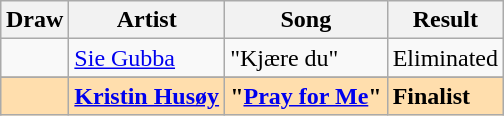<table class="sortable wikitable" style="margin: 1em auto 1em auto">
<tr>
<th scope="col">Draw</th>
<th scope="col">Artist</th>
<th scope="col">Song</th>
<th scope="col">Result</th>
</tr>
<tr>
<td></td>
<td><a href='#'>Sie Gubba</a></td>
<td>"Kjære du"</td>
<td>Eliminated</td>
</tr>
<tr>
</tr>
<tr style="background: navajowhite; font-weight: bold;">
<td></td>
<td><a href='#'>Kristin Husøy</a></td>
<td>"<a href='#'>Pray for Me</a>"</td>
<td>Finalist</td>
</tr>
</table>
